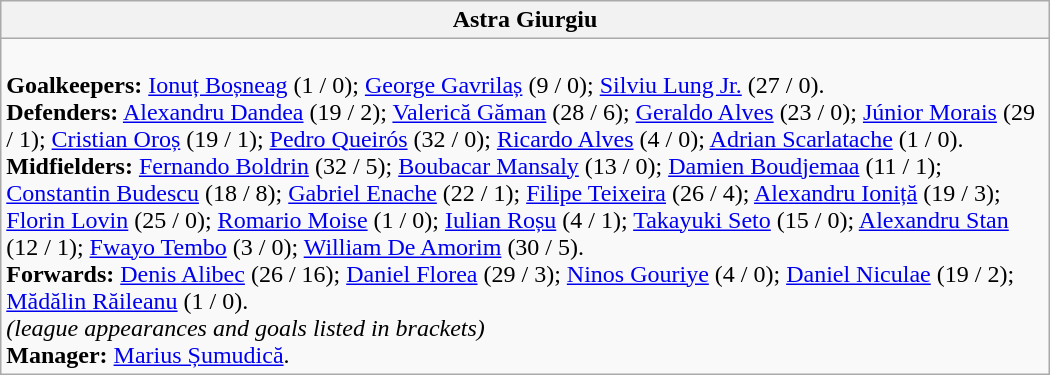<table class="wikitable" style="width:700px">
<tr>
<th>Astra Giurgiu</th>
</tr>
<tr>
<td><br><strong>Goalkeepers:</strong> <a href='#'>Ionuț Boșneag</a> (1 / 0); <a href='#'>George Gavrilaș</a> (9 / 0); <a href='#'>Silviu Lung Jr.</a> (27 / 0).<br>
<strong>Defenders:</strong> <a href='#'>Alexandru Dandea</a> (19 / 2); <a href='#'>Valerică Găman</a> (28 / 6); <a href='#'>Geraldo Alves</a>  (23 / 0); <a href='#'>Júnior Morais</a>  (29 / 1); <a href='#'>Cristian Oroș</a> (19 / 1); <a href='#'>Pedro Queirós</a>  (32 / 0); <a href='#'>Ricardo Alves</a>  (4 / 0); <a href='#'>Adrian Scarlatache</a> (1 / 0).<br>
<strong>Midfielders:</strong>  <a href='#'>Fernando Boldrin</a>  (32 / 5); <a href='#'>Boubacar Mansaly</a>  (13 / 0); <a href='#'>Damien Boudjemaa</a>  (11 / 1); <a href='#'>Constantin Budescu</a> (18 / 8); <a href='#'>Gabriel Enache</a> (22 / 1); <a href='#'>Filipe Teixeira</a>  (26 / 4); <a href='#'>Alexandru Ioniță</a> (19 / 3); <a href='#'>Florin Lovin</a> (25 / 0); <a href='#'>Romario Moise</a> (1 / 0); <a href='#'>Iulian Roșu</a> (4 / 1); <a href='#'>Takayuki Seto</a>  (15 / 0); <a href='#'>Alexandru Stan</a> (12 / 1); <a href='#'>Fwayo Tembo</a>  (3 / 0); <a href='#'>William De Amorim</a>  (30 / 5).<br>
<strong>Forwards:</strong> <a href='#'>Denis Alibec</a> (26 / 16); <a href='#'>Daniel Florea</a> (29 / 3); <a href='#'>Ninos Gouriye</a>  (4 / 0); <a href='#'>Daniel Niculae</a> (19 / 2); <a href='#'>Mădălin Răileanu</a> (1 / 0).
<br><em>(league appearances and goals listed in brackets)</em><br><strong>Manager:</strong> <a href='#'>Marius Șumudică</a>.</td>
</tr>
</table>
